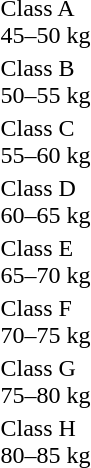<table>
<tr>
<td rowspan=2>Class A<br>45–50 kg</td>
<td rowspan=2></td>
<td rowspan=2></td>
<td></td>
</tr>
<tr>
<td></td>
</tr>
<tr>
<td rowspan=2>Class B<br>50–55 kg</td>
<td rowspan=2></td>
<td rowspan=2></td>
<td></td>
</tr>
<tr>
<td></td>
</tr>
<tr>
<td rowspan=2>Class C<br>55–60 kg</td>
<td rowspan=2></td>
<td rowspan=2></td>
<td></td>
</tr>
<tr>
<td></td>
</tr>
<tr>
<td rowspan=2>Class D<br>60–65 kg</td>
<td rowspan=2></td>
<td rowspan=2></td>
<td></td>
</tr>
<tr>
<td></td>
</tr>
<tr>
<td rowspan=2>Class E<br>65–70 kg</td>
<td rowspan=2></td>
<td rowspan=2></td>
<td></td>
</tr>
<tr>
<td></td>
</tr>
<tr>
<td rowspan=2>Class F<br>70–75 kg</td>
<td rowspan=2></td>
<td rowspan=2></td>
<td></td>
</tr>
<tr>
<td></td>
</tr>
<tr>
<td rowspan=2>Class G<br>75–80 kg</td>
<td rowspan=2></td>
<td rowspan=2></td>
<td></td>
</tr>
<tr>
<td></td>
</tr>
<tr>
<td rowspan=2>Class H<br>80–85 kg</td>
<td rowspan=2></td>
<td rowspan=2></td>
<td></td>
</tr>
<tr>
<td></td>
</tr>
</table>
